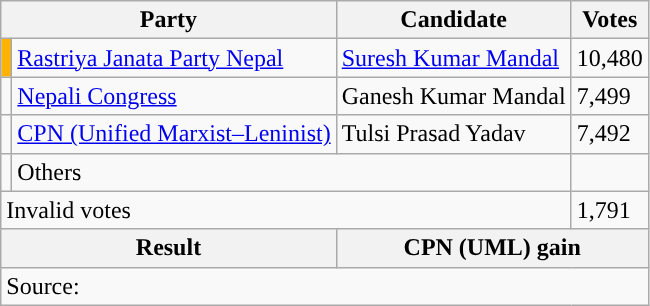<table class="wikitable">
<tr>
<th colspan="2">Party</th>
<th>Candidate</th>
<th>Votes</th>
</tr>
<tr>
<td style="background-color:#ffb300"></td>
<td><a href='#'>Rastriya Janata Party Nepal</a></td>
<td><a href='#'>Suresh Kumar Mandal</a></td>
<td>10,480</td>
</tr>
<tr>
<td style="background-color:"></td>
<td><a href='#'>Nepali Congress</a></td>
<td>Ganesh Kumar Mandal</td>
<td>7,499</td>
</tr>
<tr>
<td style="background-color:"></td>
<td><a href='#'>CPN (Unified Marxist–Leninist)</a></td>
<td>Tulsi Prasad Yadav</td>
<td>7,492</td>
</tr>
<tr>
<td></td>
<td colspan="2">Others</td>
<td></td>
</tr>
<tr>
<td colspan="3">Invalid votes</td>
<td>1,791</td>
</tr>
<tr>
<th colspan="2">Result</th>
<th colspan="2">CPN (UML) gain</th>
</tr>
<tr>
<td colspan="4">Source: </td>
</tr>
</table>
